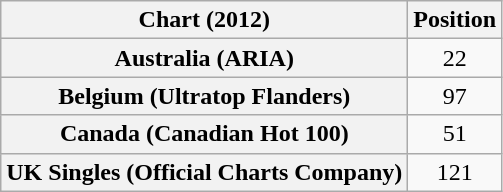<table class="wikitable sortable plainrowheaders">
<tr>
<th scope="col">Chart (2012)</th>
<th scope="col">Position</th>
</tr>
<tr>
<th scope="row">Australia (ARIA)</th>
<td style="text-align:center;">22</td>
</tr>
<tr>
<th scope="row">Belgium (Ultratop Flanders)</th>
<td style="text-align:center;">97</td>
</tr>
<tr>
<th scope="row">Canada (Canadian Hot 100)</th>
<td style="text-align:center;">51</td>
</tr>
<tr>
<th scope="row">UK Singles (Official Charts Company)</th>
<td style="text-align:center;">121</td>
</tr>
</table>
